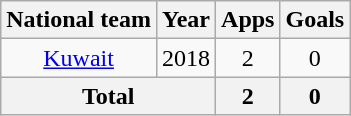<table class="wikitable" style="text-align:center">
<tr>
<th>National team</th>
<th>Year</th>
<th>Apps</th>
<th>Goals</th>
</tr>
<tr>
<td rowspan="1"><a href='#'>Kuwait</a></td>
<td>2018</td>
<td>2</td>
<td>0</td>
</tr>
<tr>
<th colspan="2">Total</th>
<th>2</th>
<th>0</th>
</tr>
</table>
